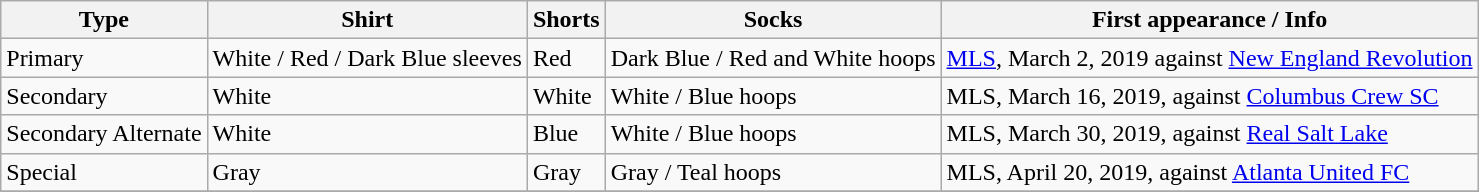<table class="wikitable">
<tr>
<th>Type</th>
<th>Shirt</th>
<th>Shorts</th>
<th>Socks</th>
<th>First appearance / Info</th>
</tr>
<tr>
<td>Primary</td>
<td>White / Red / Dark Blue sleeves</td>
<td>Red</td>
<td>Dark Blue / Red and White hoops</td>
<td><a href='#'>MLS</a>, March 2, 2019 against <a href='#'>New England Revolution</a></td>
</tr>
<tr>
<td>Secondary</td>
<td>White</td>
<td>White</td>
<td>White / Blue hoops</td>
<td>MLS, March 16, 2019, against <a href='#'>Columbus Crew SC</a></td>
</tr>
<tr>
<td>Secondary Alternate</td>
<td>White</td>
<td>Blue</td>
<td>White / Blue hoops</td>
<td>MLS, March 30, 2019, against <a href='#'>Real Salt Lake</a></td>
</tr>
<tr>
<td>Special</td>
<td>Gray</td>
<td>Gray</td>
<td>Gray / Teal hoops</td>
<td>MLS, April 20, 2019, against <a href='#'>Atlanta United FC</a></td>
</tr>
<tr>
</tr>
</table>
